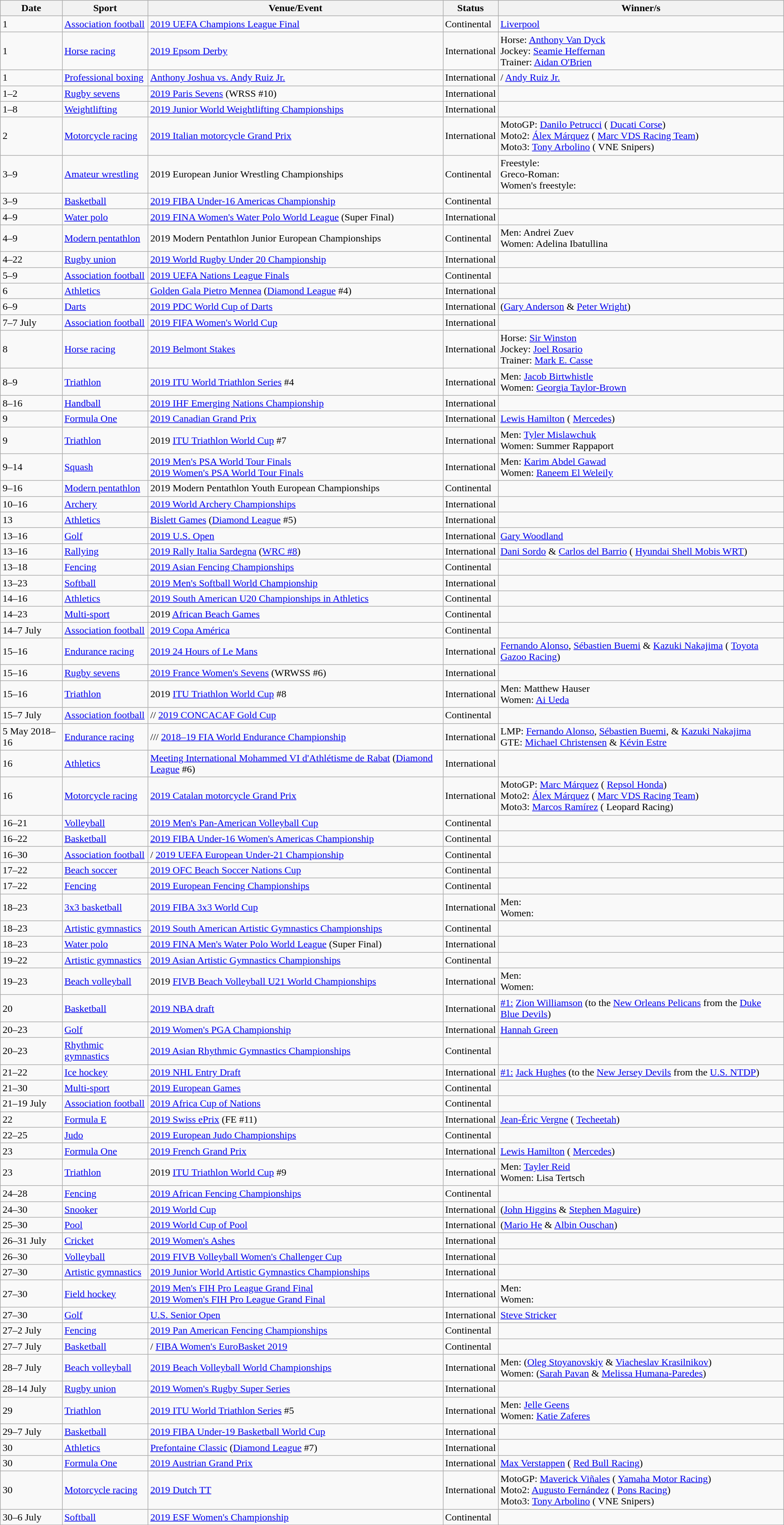<table class="wikitable sortable" | width="100%">
<tr>
<th>Date</th>
<th>Sport</th>
<th>Venue/Event</th>
<th>Status</th>
<th>Winner/s</th>
</tr>
<tr>
<td>1</td>
<td><a href='#'>Association football</a></td>
<td> <a href='#'>2019 UEFA Champions League Final</a></td>
<td>Continental</td>
<td> <a href='#'>Liverpool</a></td>
</tr>
<tr>
<td>1</td>
<td><a href='#'>Horse racing</a></td>
<td> <a href='#'>2019 Epsom Derby</a></td>
<td>International</td>
<td>Horse:  <a href='#'>Anthony Van Dyck</a><br>Jockey:  <a href='#'>Seamie Heffernan</a><br>Trainer:  <a href='#'>Aidan O'Brien</a></td>
</tr>
<tr>
<td>1</td>
<td><a href='#'>Professional boxing</a></td>
<td> <a href='#'>Anthony Joshua vs. Andy Ruiz Jr.</a></td>
<td>International</td>
<td>/ <a href='#'>Andy Ruiz Jr.</a></td>
</tr>
<tr>
<td>1–2</td>
<td><a href='#'>Rugby sevens</a></td>
<td> <a href='#'>2019 Paris Sevens</a> (WRSS #10)</td>
<td>International</td>
<td></td>
</tr>
<tr>
<td>1–8</td>
<td><a href='#'>Weightlifting</a></td>
<td> <a href='#'>2019 Junior World Weightlifting Championships</a></td>
<td>International</td>
<td></td>
</tr>
<tr>
<td>2</td>
<td><a href='#'>Motorcycle racing</a></td>
<td> <a href='#'>2019 Italian motorcycle Grand Prix</a></td>
<td>International</td>
<td>MotoGP:  <a href='#'>Danilo Petrucci</a> ( <a href='#'>Ducati Corse</a>)<br>Moto2:  <a href='#'>Álex Márquez</a> ( <a href='#'>Marc VDS Racing Team</a>)<br>Moto3:  <a href='#'>Tony Arbolino</a> ( VNE Snipers)</td>
</tr>
<tr>
<td>3–9</td>
<td><a href='#'>Amateur wrestling</a></td>
<td> 2019 European Junior Wrestling Championships</td>
<td>Continental</td>
<td>Freestyle: <br>Greco-Roman: <br>Women's freestyle: </td>
</tr>
<tr>
<td>3–9</td>
<td><a href='#'>Basketball</a></td>
<td> <a href='#'>2019 FIBA Under-16 Americas Championship</a></td>
<td>Continental</td>
<td></td>
</tr>
<tr>
<td>4–9</td>
<td><a href='#'>Water polo</a></td>
<td> <a href='#'>2019 FINA Women's Water Polo World League</a> (Super Final)</td>
<td>International</td>
<td></td>
</tr>
<tr>
<td>4–9</td>
<td><a href='#'>Modern pentathlon</a></td>
<td> 2019 Modern Pentathlon Junior European Championships</td>
<td>Continental</td>
<td>Men:  Andrei Zuev<br>Women:  Adelina Ibatullina</td>
</tr>
<tr>
<td>4–22</td>
<td><a href='#'>Rugby union</a></td>
<td> <a href='#'>2019 World Rugby Under 20 Championship</a></td>
<td>International</td>
<td></td>
</tr>
<tr>
<td>5–9</td>
<td><a href='#'>Association football</a></td>
<td> <a href='#'>2019 UEFA Nations League Finals</a></td>
<td>Continental</td>
<td></td>
</tr>
<tr>
<td>6</td>
<td><a href='#'>Athletics</a></td>
<td> <a href='#'>Golden Gala Pietro Mennea</a> (<a href='#'>Diamond League</a> #4)</td>
<td>International</td>
<td></td>
</tr>
<tr>
<td>6–9</td>
<td><a href='#'>Darts</a></td>
<td> <a href='#'>2019 PDC World Cup of Darts</a></td>
<td>International</td>
<td> (<a href='#'>Gary Anderson</a> & <a href='#'>Peter Wright</a>)</td>
</tr>
<tr>
<td>7–7 July</td>
<td><a href='#'>Association football</a></td>
<td> <a href='#'>2019 FIFA Women's World Cup</a></td>
<td>International</td>
<td></td>
</tr>
<tr>
<td>8</td>
<td><a href='#'>Horse racing</a></td>
<td> <a href='#'>2019 Belmont Stakes</a></td>
<td>International</td>
<td>Horse:  <a href='#'>Sir Winston</a><br>Jockey:  <a href='#'>Joel Rosario</a><br>Trainer:  <a href='#'>Mark E. Casse</a></td>
</tr>
<tr>
<td>8–9</td>
<td><a href='#'>Triathlon</a></td>
<td> <a href='#'>2019 ITU World Triathlon Series</a> #4</td>
<td>International</td>
<td>Men:  <a href='#'>Jacob Birtwhistle</a><br>Women:  <a href='#'>Georgia Taylor-Brown</a></td>
</tr>
<tr>
<td>8–16</td>
<td><a href='#'>Handball</a></td>
<td> <a href='#'>2019 IHF Emerging Nations Championship</a></td>
<td>International</td>
<td></td>
</tr>
<tr>
<td>9</td>
<td><a href='#'>Formula One</a></td>
<td> <a href='#'>2019 Canadian Grand Prix</a></td>
<td>International</td>
<td> <a href='#'>Lewis Hamilton</a> ( <a href='#'>Mercedes</a>)</td>
</tr>
<tr>
<td>9</td>
<td><a href='#'>Triathlon</a></td>
<td> 2019 <a href='#'>ITU Triathlon World Cup</a> #7</td>
<td>International</td>
<td>Men:  <a href='#'>Tyler Mislawchuk</a><br>Women:  Summer Rappaport</td>
</tr>
<tr>
<td>9–14</td>
<td><a href='#'>Squash</a></td>
<td> <a href='#'>2019 Men's PSA World Tour Finals</a><br> <a href='#'>2019 Women's PSA World Tour Finals</a></td>
<td>International</td>
<td>Men:  <a href='#'>Karim Abdel Gawad</a><br>Women:  <a href='#'>Raneem El Weleily</a></td>
</tr>
<tr>
<td>9–16</td>
<td><a href='#'>Modern pentathlon</a></td>
<td> 2019 Modern Pentathlon Youth European Championships</td>
<td>Continental</td>
<td></td>
</tr>
<tr>
<td>10–16</td>
<td><a href='#'>Archery</a></td>
<td> <a href='#'>2019 World Archery Championships</a></td>
<td>International</td>
<td></td>
</tr>
<tr>
<td>13</td>
<td><a href='#'>Athletics</a></td>
<td> <a href='#'>Bislett Games</a> (<a href='#'>Diamond League</a> #5)</td>
<td>International</td>
<td></td>
</tr>
<tr>
<td>13–16</td>
<td><a href='#'>Golf</a></td>
<td> <a href='#'>2019 U.S. Open</a></td>
<td>International</td>
<td> <a href='#'>Gary Woodland</a></td>
</tr>
<tr>
<td>13–16</td>
<td><a href='#'>Rallying</a></td>
<td> <a href='#'>2019 Rally Italia Sardegna</a> (<a href='#'>WRC #8</a>)</td>
<td>International</td>
<td> <a href='#'>Dani Sordo</a> & <a href='#'>Carlos del Barrio</a> ( <a href='#'>Hyundai Shell Mobis WRT</a>)</td>
</tr>
<tr>
<td>13–18</td>
<td><a href='#'>Fencing</a></td>
<td> <a href='#'>2019 Asian Fencing Championships</a></td>
<td>Continental</td>
<td></td>
</tr>
<tr>
<td>13–23</td>
<td><a href='#'>Softball</a></td>
<td> <a href='#'>2019 Men's Softball World Championship</a></td>
<td>International</td>
<td></td>
</tr>
<tr>
<td>14–16</td>
<td><a href='#'>Athletics</a></td>
<td> <a href='#'>2019 South American U20 Championships in Athletics</a></td>
<td>Continental</td>
<td></td>
</tr>
<tr>
<td>14–23</td>
<td><a href='#'>Multi-sport</a></td>
<td> 2019 <a href='#'>African Beach Games</a></td>
<td>Continental</td>
<td></td>
</tr>
<tr>
<td>14–7 July</td>
<td><a href='#'>Association football</a></td>
<td> <a href='#'>2019 Copa América</a></td>
<td>Continental</td>
<td></td>
</tr>
<tr>
<td>15–16</td>
<td><a href='#'>Endurance racing</a></td>
<td> <a href='#'>2019 24 Hours of Le Mans</a></td>
<td>International</td>
<td> <a href='#'>Fernando Alonso</a>,  <a href='#'>Sébastien Buemi</a> &  <a href='#'>Kazuki Nakajima</a> ( <a href='#'>Toyota Gazoo Racing</a>)</td>
</tr>
<tr>
<td>15–16</td>
<td><a href='#'>Rugby sevens</a></td>
<td> <a href='#'>2019 France Women's Sevens</a> (WRWSS #6)</td>
<td>International</td>
<td></td>
</tr>
<tr>
<td>15–16</td>
<td><a href='#'>Triathlon</a></td>
<td> 2019 <a href='#'>ITU Triathlon World Cup</a> #8</td>
<td>International</td>
<td>Men:  Matthew Hauser<br>Women:  <a href='#'>Ai Ueda</a></td>
</tr>
<tr>
<td>15–7 July</td>
<td><a href='#'>Association football</a></td>
<td>// <a href='#'>2019 CONCACAF Gold Cup</a></td>
<td>Continental</td>
<td></td>
</tr>
<tr>
<td>5 May 2018–16</td>
<td><a href='#'>Endurance racing</a></td>
<td>/// <a href='#'>2018–19 FIA World Endurance Championship</a></td>
<td>International</td>
<td>LMP:  <a href='#'>Fernando Alonso</a>,  <a href='#'>Sébastien Buemi</a>, &  <a href='#'>Kazuki Nakajima</a><br>GTE:  <a href='#'>Michael Christensen</a> &  <a href='#'>Kévin Estre</a></td>
</tr>
<tr>
<td>16</td>
<td><a href='#'>Athletics</a></td>
<td> <a href='#'>Meeting International Mohammed VI d'Athlétisme de Rabat</a> (<a href='#'>Diamond League</a> #6)</td>
<td>International</td>
<td></td>
</tr>
<tr>
<td>16</td>
<td><a href='#'>Motorcycle racing</a></td>
<td> <a href='#'>2019 Catalan motorcycle Grand Prix</a></td>
<td>International</td>
<td>MotoGP:   <a href='#'>Marc Márquez</a> ( <a href='#'>Repsol Honda</a>)<br>Moto2:  <a href='#'>Álex Márquez</a> ( <a href='#'>Marc VDS Racing Team</a>)<br>Moto3:  <a href='#'>Marcos Ramírez</a> ( Leopard Racing)</td>
</tr>
<tr>
<td>16–21</td>
<td><a href='#'>Volleyball</a></td>
<td> <a href='#'>2019 Men's Pan-American Volleyball Cup</a></td>
<td>Continental</td>
<td></td>
</tr>
<tr>
<td>16–22</td>
<td><a href='#'>Basketball</a></td>
<td> <a href='#'>2019 FIBA Under-16 Women's Americas Championship</a></td>
<td>Continental</td>
<td></td>
</tr>
<tr>
<td>16–30</td>
<td><a href='#'>Association football</a></td>
<td>/ <a href='#'>2019 UEFA European Under-21 Championship</a></td>
<td>Continental</td>
<td></td>
</tr>
<tr>
<td>17–22</td>
<td><a href='#'>Beach soccer</a></td>
<td> <a href='#'>2019 OFC Beach Soccer Nations Cup</a></td>
<td>Continental</td>
<td></td>
</tr>
<tr>
<td>17–22</td>
<td><a href='#'>Fencing</a></td>
<td> <a href='#'>2019 European Fencing Championships</a></td>
<td>Continental</td>
<td></td>
</tr>
<tr>
<td>18–23</td>
<td><a href='#'>3x3 basketball</a></td>
<td> <a href='#'>2019 FIBA 3x3 World Cup</a></td>
<td>International</td>
<td>Men: <br>Women: </td>
</tr>
<tr>
<td>18–23</td>
<td><a href='#'>Artistic gymnastics</a></td>
<td> <a href='#'>2019 South American Artistic Gymnastics Championships</a></td>
<td>Continental</td>
<td></td>
</tr>
<tr>
<td>18–23</td>
<td><a href='#'>Water polo</a></td>
<td> <a href='#'>2019 FINA Men's Water Polo World League</a> (Super Final)</td>
<td>International</td>
<td></td>
</tr>
<tr>
<td>19–22</td>
<td><a href='#'>Artistic gymnastics</a></td>
<td> <a href='#'>2019 Asian Artistic Gymnastics Championships</a></td>
<td>Continental</td>
<td></td>
</tr>
<tr>
<td>19–23</td>
<td><a href='#'>Beach volleyball</a></td>
<td> 2019 <a href='#'>FIVB Beach Volleyball U21 World Championships</a></td>
<td>International</td>
<td>Men: <br>Women: </td>
</tr>
<tr>
<td>20</td>
<td><a href='#'>Basketball</a></td>
<td> <a href='#'>2019 NBA draft</a></td>
<td>International</td>
<td><a href='#'>#1:</a>  <a href='#'>Zion Williamson</a> (to the  <a href='#'>New Orleans Pelicans</a> from the  <a href='#'>Duke Blue Devils</a>)</td>
</tr>
<tr>
<td>20–23</td>
<td><a href='#'>Golf</a></td>
<td> <a href='#'>2019 Women's PGA Championship</a></td>
<td>International</td>
<td> <a href='#'>Hannah Green</a></td>
</tr>
<tr>
<td>20–23</td>
<td><a href='#'>Rhythmic gymnastics</a></td>
<td> <a href='#'>2019 Asian Rhythmic Gymnastics Championships</a></td>
<td>Continental</td>
<td></td>
</tr>
<tr>
<td>21–22</td>
<td><a href='#'>Ice hockey</a></td>
<td> <a href='#'>2019 NHL Entry Draft</a></td>
<td>International</td>
<td><a href='#'>#1:</a>  <a href='#'>Jack Hughes</a> (to the  <a href='#'>New Jersey Devils</a> from the  <a href='#'>U.S. NTDP</a>)</td>
</tr>
<tr>
<td>21–30</td>
<td><a href='#'>Multi-sport</a></td>
<td> <a href='#'>2019 European Games</a></td>
<td>Continental</td>
<td></td>
</tr>
<tr>
<td>21–19 July</td>
<td><a href='#'>Association football</a></td>
<td> <a href='#'>2019 Africa Cup of Nations</a></td>
<td>Continental</td>
<td></td>
</tr>
<tr>
<td>22</td>
<td><a href='#'>Formula E</a></td>
<td> <a href='#'>2019 Swiss ePrix</a> (FE #11)</td>
<td>International</td>
<td> <a href='#'>Jean-Éric Vergne</a> ( <a href='#'>Techeetah</a>)</td>
</tr>
<tr>
<td>22–25</td>
<td><a href='#'>Judo</a></td>
<td> <a href='#'>2019 European Judo Championships</a></td>
<td>Continental</td>
<td></td>
</tr>
<tr>
<td>23</td>
<td><a href='#'>Formula One</a></td>
<td> <a href='#'>2019 French Grand Prix</a></td>
<td>International</td>
<td> <a href='#'>Lewis Hamilton</a> ( <a href='#'>Mercedes</a>)</td>
</tr>
<tr>
<td>23</td>
<td><a href='#'>Triathlon</a></td>
<td> 2019 <a href='#'>ITU Triathlon World Cup</a> #9</td>
<td>International</td>
<td>Men:  <a href='#'>Tayler Reid</a><br>Women:  Lisa Tertsch</td>
</tr>
<tr>
<td>24–28</td>
<td><a href='#'>Fencing</a></td>
<td> <a href='#'>2019 African Fencing Championships</a></td>
<td>Continental</td>
<td></td>
</tr>
<tr>
<td>24–30</td>
<td><a href='#'>Snooker</a></td>
<td> <a href='#'>2019 World Cup</a></td>
<td>International</td>
<td> (<a href='#'>John Higgins</a> & <a href='#'>Stephen Maguire</a>)</td>
</tr>
<tr>
<td>25–30</td>
<td><a href='#'>Pool</a></td>
<td> <a href='#'>2019 World Cup of Pool</a></td>
<td>International</td>
<td> (<a href='#'>Mario He</a> & <a href='#'>Albin Ouschan</a>)</td>
</tr>
<tr>
<td>26–31 July</td>
<td><a href='#'>Cricket</a></td>
<td> <a href='#'>2019 Women's Ashes</a></td>
<td>International</td>
<td></td>
</tr>
<tr>
<td>26–30</td>
<td><a href='#'>Volleyball</a></td>
<td> <a href='#'>2019 FIVB Volleyball Women's Challenger Cup</a></td>
<td>International</td>
<td></td>
</tr>
<tr>
<td>27–30</td>
<td><a href='#'>Artistic gymnastics</a></td>
<td> <a href='#'>2019 Junior World Artistic Gymnastics Championships</a></td>
<td>International</td>
<td></td>
</tr>
<tr>
<td>27–30</td>
<td><a href='#'>Field hockey</a></td>
<td> <a href='#'>2019 Men's FIH Pro League Grand Final</a><br> <a href='#'>2019 Women's FIH Pro League Grand Final</a></td>
<td>International</td>
<td>Men: <br>Women: </td>
</tr>
<tr>
<td>27–30</td>
<td><a href='#'>Golf</a></td>
<td> <a href='#'>U.S. Senior Open</a></td>
<td>International</td>
<td> <a href='#'>Steve Stricker</a></td>
</tr>
<tr>
<td>27–2 July</td>
<td><a href='#'>Fencing</a></td>
<td> <a href='#'>2019 Pan American Fencing Championships</a></td>
<td>Continental</td>
<td></td>
</tr>
<tr>
<td>27–7 July</td>
<td><a href='#'>Basketball</a></td>
<td>/ <a href='#'>FIBA Women's EuroBasket 2019</a></td>
<td>Continental</td>
<td></td>
</tr>
<tr>
<td>28–7 July</td>
<td><a href='#'>Beach volleyball</a></td>
<td> <a href='#'>2019 Beach Volleyball World Championships</a></td>
<td>International</td>
<td>Men:  (<a href='#'>Oleg Stoyanovskiy</a> & <a href='#'>Viacheslav Krasilnikov</a>)<br>Women:  (<a href='#'>Sarah Pavan</a> & <a href='#'>Melissa Humana-Paredes</a>)</td>
</tr>
<tr>
<td>28–14 July</td>
<td><a href='#'>Rugby union</a></td>
<td> <a href='#'>2019 Women's Rugby Super Series</a></td>
<td>International</td>
<td></td>
</tr>
<tr>
<td>29</td>
<td><a href='#'>Triathlon</a></td>
<td> <a href='#'>2019 ITU World Triathlon Series</a> #5</td>
<td>International</td>
<td>Men:  <a href='#'>Jelle Geens</a><br>Women:  <a href='#'>Katie Zaferes</a></td>
</tr>
<tr>
<td>29–7 July</td>
<td><a href='#'>Basketball</a></td>
<td> <a href='#'>2019 FIBA Under-19 Basketball World Cup</a></td>
<td>International</td>
<td></td>
</tr>
<tr>
<td>30</td>
<td><a href='#'>Athletics</a></td>
<td> <a href='#'>Prefontaine Classic</a> (<a href='#'>Diamond League</a> #7)</td>
<td>International</td>
<td></td>
</tr>
<tr>
<td>30</td>
<td><a href='#'>Formula One</a></td>
<td> <a href='#'>2019 Austrian Grand Prix</a></td>
<td>International</td>
<td> <a href='#'>Max Verstappen</a> ( <a href='#'>Red Bull Racing</a>)</td>
</tr>
<tr>
<td>30</td>
<td><a href='#'>Motorcycle racing</a></td>
<td> <a href='#'>2019 Dutch TT</a></td>
<td>International</td>
<td>MotoGP:  <a href='#'>Maverick Viñales</a> ( <a href='#'>Yamaha Motor Racing</a>)<br>Moto2:  <a href='#'>Augusto Fernández</a> ( <a href='#'>Pons Racing</a>)<br>Moto3:  <a href='#'>Tony Arbolino</a> ( VNE Snipers)</td>
</tr>
<tr>
<td>30–6 July</td>
<td><a href='#'>Softball</a></td>
<td> <a href='#'>2019 ESF Women's Championship</a></td>
<td>Continental</td>
<td></td>
</tr>
</table>
